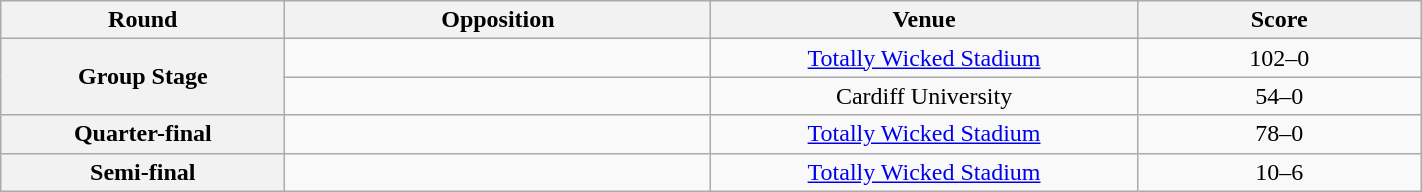<table class="wikitable plainrowheaders" style="text-align:center; width: 75%;">
<tr>
<th scope="col" style="width:20%">Round</th>
<th scope="col" style="width:30%">Opposition</th>
<th scope="col" style="width:30%">Venue</th>
<th scope="col" style="width:20%">Score</th>
</tr>
<tr>
<th rowspan="2">Group Stage</th>
<td></td>
<td><a href='#'>Totally Wicked Stadium</a></td>
<td>102–0</td>
</tr>
<tr>
<td></td>
<td>Cardiff University</td>
<td>54–0</td>
</tr>
<tr>
<th>Quarter-final</th>
<td></td>
<td><a href='#'>Totally Wicked Stadium</a></td>
<td>78–0</td>
</tr>
<tr>
<th>Semi-final</th>
<td></td>
<td><a href='#'>Totally Wicked Stadium</a></td>
<td>10–6</td>
</tr>
</table>
